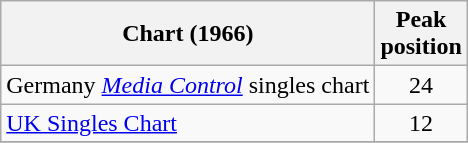<table class="wikitable">
<tr>
<th>Chart (1966)</th>
<th>Peak<br>position</th>
</tr>
<tr>
<td align="left">Germany <em><a href='#'>Media Control</a></em> singles chart</td>
<td align="center">24</td>
</tr>
<tr>
<td align="left"><a href='#'>UK Singles Chart</a></td>
<td align="center">12</td>
</tr>
<tr>
</tr>
</table>
